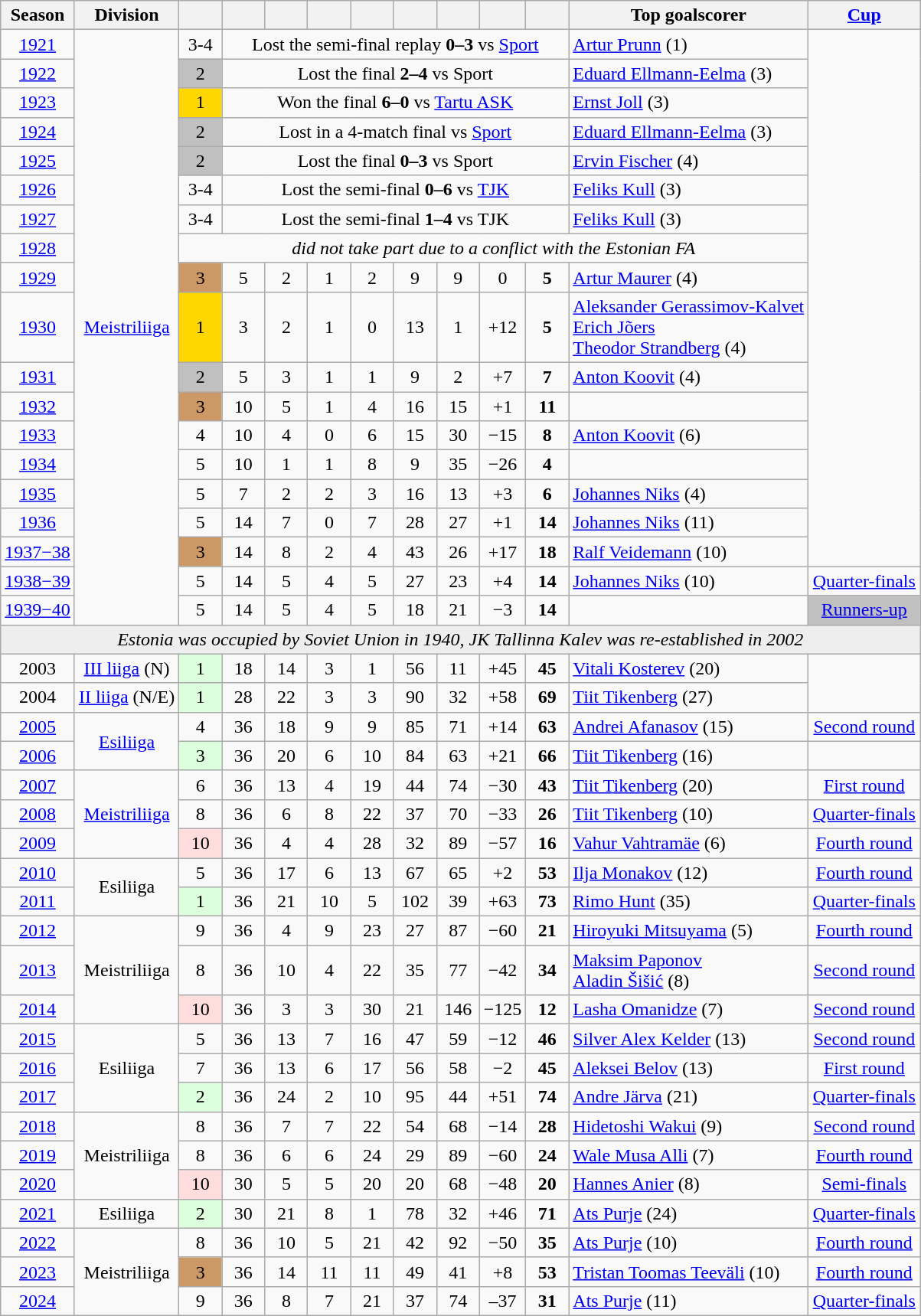<table class="wikitable collapsible collapsed">
<tr>
<th>Season</th>
<th>Division</th>
<th width=30px></th>
<th width=30px></th>
<th width=30px></th>
<th width=30px></th>
<th width=30px></th>
<th width=30px></th>
<th width=30px></th>
<th width=30px></th>
<th width=30px></th>
<th>Top goalscorer</th>
<th width=90px><a href='#'>Cup</a></th>
</tr>
<tr align="center">
<td><a href='#'>1921</a></td>
<td rowspan="19"><a href='#'>Meistriliiga</a></td>
<td>3-4</td>
<td colspan="8">Lost the semi-final replay <strong>0–3</strong> vs <a href='#'>Sport</a></td>
<td align="left"> <a href='#'>Artur Prunn</a> (1)</td>
<td rowspan="17"></td>
</tr>
<tr align="center">
<td><a href='#'>1922</a></td>
<td bgcolor="silver">2</td>
<td colspan="8">Lost the final <strong>2–4</strong> vs Sport</td>
<td align="left"> <a href='#'>Eduard Ellmann-Eelma</a> (3)</td>
</tr>
<tr align="center">
<td><a href='#'>1923</a></td>
<td bgcolor="gold">1</td>
<td colspan="8">Won the final <strong>6–0</strong> vs <a href='#'>Tartu ASK</a></td>
<td align="left"> <a href='#'>Ernst Joll</a> (3)</td>
</tr>
<tr align="center">
<td><a href='#'>1924</a></td>
<td bgcolor="silver">2</td>
<td colspan="8">Lost in a 4-match final vs <a href='#'>Sport</a></td>
<td align="left"> <a href='#'>Eduard Ellmann-Eelma</a> (3)</td>
</tr>
<tr align="center">
<td><a href='#'>1925</a></td>
<td bgcolor="silver">2</td>
<td colspan="8">Lost the final <strong>0–3</strong> vs Sport</td>
<td align="left"> <a href='#'>Ervin Fischer</a> (4)</td>
</tr>
<tr align="center">
<td><a href='#'>1926</a></td>
<td>3-4</td>
<td colspan="8">Lost the semi-final <strong>0–6</strong> vs <a href='#'>TJK</a></td>
<td align="left"> <a href='#'>Feliks Kull</a> (3)</td>
</tr>
<tr align="center">
<td><a href='#'>1927</a></td>
<td>3-4</td>
<td colspan="8">Lost the semi-final <strong>1–4</strong> vs TJK</td>
<td align="left"> <a href='#'>Feliks Kull</a> (3)</td>
</tr>
<tr align="center">
<td><a href='#'>1928</a></td>
<td colspan="10"><em>did not take part due to a conflict with the Estonian FA</em></td>
</tr>
<tr align="center">
<td><a href='#'>1929</a></td>
<td bgcolor="#CC9966">3</td>
<td>5</td>
<td>2</td>
<td>1</td>
<td>2</td>
<td>9</td>
<td>9</td>
<td>0</td>
<td><strong>5</strong></td>
<td align="left"> <a href='#'>Artur Maurer</a> (4)</td>
</tr>
<tr align="center">
<td><a href='#'>1930</a></td>
<td bgcolor="gold">1</td>
<td>3</td>
<td>2</td>
<td>1</td>
<td>0</td>
<td>13</td>
<td>1</td>
<td>+12</td>
<td><strong>5</strong></td>
<td align="left"> <a href='#'>Aleksander Gerassimov-Kalvet</a><br> <a href='#'>Erich Jõers</a><br> <a href='#'>Theodor Strandberg</a> (4)</td>
</tr>
<tr align="center">
<td><a href='#'>1931</a></td>
<td bgcolor="silver">2</td>
<td>5</td>
<td>3</td>
<td>1</td>
<td>1</td>
<td>9</td>
<td>2</td>
<td>+7</td>
<td><strong>7</strong></td>
<td align="left"> <a href='#'>Anton Koovit</a> (4)</td>
</tr>
<tr align="center">
<td><a href='#'>1932</a></td>
<td bgcolor="#CC9966">3</td>
<td>10</td>
<td>5</td>
<td>1</td>
<td>4</td>
<td>16</td>
<td>15</td>
<td>+1</td>
<td><strong>11</strong></td>
<td align="left"></td>
</tr>
<tr align="center">
<td><a href='#'>1933</a></td>
<td>4</td>
<td>10</td>
<td>4</td>
<td>0</td>
<td>6</td>
<td>15</td>
<td>30</td>
<td>−15</td>
<td><strong>8</strong></td>
<td align="left"> <a href='#'>Anton Koovit</a> (6)</td>
</tr>
<tr align="center">
<td><a href='#'>1934</a></td>
<td>5</td>
<td>10</td>
<td>1</td>
<td>1</td>
<td>8</td>
<td>9</td>
<td>35</td>
<td>−26</td>
<td><strong>4</strong></td>
<td align="left"></td>
</tr>
<tr align="center">
<td><a href='#'>1935</a></td>
<td>5</td>
<td>7</td>
<td>2</td>
<td>2</td>
<td>3</td>
<td>16</td>
<td>13</td>
<td>+3</td>
<td><strong>6</strong></td>
<td align="left"> <a href='#'>Johannes Niks</a> (4)</td>
</tr>
<tr align="center">
<td><a href='#'>1936</a></td>
<td>5</td>
<td>14</td>
<td>7</td>
<td>0</td>
<td>7</td>
<td>28</td>
<td>27</td>
<td>+1</td>
<td><strong>14</strong></td>
<td align="left"> <a href='#'>Johannes Niks</a> (11)</td>
</tr>
<tr align="center">
<td><a href='#'>1937−38</a></td>
<td bgcolor="#CC9966">3</td>
<td>14</td>
<td>8</td>
<td>2</td>
<td>4</td>
<td>43</td>
<td>26</td>
<td>+17</td>
<td><strong>18</strong></td>
<td align="left"> <a href='#'>Ralf Veidemann</a> (10)</td>
</tr>
<tr align="center">
<td><a href='#'>1938−39</a></td>
<td>5</td>
<td>14</td>
<td>5</td>
<td>4</td>
<td>5</td>
<td>27</td>
<td>23</td>
<td>+4</td>
<td><strong>14</strong></td>
<td align="left"> <a href='#'>Johannes Niks</a> (10)</td>
<td><a href='#'>Quarter-finals</a></td>
</tr>
<tr align="center">
<td><a href='#'>1939−40</a></td>
<td>5</td>
<td>14</td>
<td>5</td>
<td>4</td>
<td>5</td>
<td>18</td>
<td>21</td>
<td>−3</td>
<td><strong>14</strong></td>
<td align="left"></td>
<td bgcolor="silver"><a href='#'>Runners-up</a></td>
</tr>
<tr bgcolor=#EEEEEE align="center">
<td colspan="13"><em>Estonia was occupied by Soviet Union in 1940, JK Tallinna Kalev was re-established in 2002</em></td>
</tr>
<tr align="center">
<td>2003</td>
<td><a href='#'>III liiga</a> (N)</td>
<td style="background:#DDFFDD;">1</td>
<td>18</td>
<td>14</td>
<td>3</td>
<td>1</td>
<td>56</td>
<td>11</td>
<td>+45</td>
<td><strong>45</strong></td>
<td align="left"> <a href='#'>Vitali Kosterev</a> (20)</td>
<td rowspan="2"></td>
</tr>
<tr align="center">
<td>2004</td>
<td><a href='#'>II liiga</a> (N/E)</td>
<td style="background:#DDFFDD;">1</td>
<td>28</td>
<td>22</td>
<td>3</td>
<td>3</td>
<td>90</td>
<td>32</td>
<td>+58</td>
<td><strong>69</strong></td>
<td align="left"> <a href='#'>Tiit Tikenberg</a> (27)</td>
</tr>
<tr align="center">
<td><a href='#'>2005</a></td>
<td rowspan="2"><a href='#'>Esiliiga</a></td>
<td>4</td>
<td>36</td>
<td>18</td>
<td>9</td>
<td>9</td>
<td>85</td>
<td>71</td>
<td>+14</td>
<td><strong>63</strong></td>
<td align="left"> <a href='#'>Andrei Afanasov</a> (15)</td>
<td><a href='#'>Second round</a></td>
</tr>
<tr align="center">
<td><a href='#'>2006</a></td>
<td style="background:#DDFFDD;">3</td>
<td>36</td>
<td>20</td>
<td>6</td>
<td>10</td>
<td>84</td>
<td>63</td>
<td>+21</td>
<td><strong>66</strong></td>
<td align="left"> <a href='#'>Tiit Tikenberg</a> (16)</td>
<td></td>
</tr>
<tr align="center">
<td><a href='#'>2007</a></td>
<td rowspan="3"><a href='#'>Meistriliiga</a></td>
<td>6</td>
<td>36</td>
<td>13</td>
<td>4</td>
<td>19</td>
<td>44</td>
<td>74</td>
<td>−30</td>
<td><strong>43</strong></td>
<td align="left"> <a href='#'>Tiit Tikenberg</a> (20)</td>
<td><a href='#'>First round</a></td>
</tr>
<tr align="center">
<td><a href='#'>2008</a></td>
<td>8</td>
<td>36</td>
<td>6</td>
<td>8</td>
<td>22</td>
<td>37</td>
<td>70</td>
<td>−33</td>
<td><strong>26</strong></td>
<td align="left"> <a href='#'>Tiit Tikenberg</a> (10)</td>
<td><a href='#'>Quarter-finals</a></td>
</tr>
<tr align=center>
<td><a href='#'>2009</a></td>
<td style="background:#FFDDDD;">10</td>
<td>36</td>
<td>4</td>
<td>4</td>
<td>28</td>
<td>32</td>
<td>89</td>
<td>−57</td>
<td><strong>16</strong></td>
<td align="left"> <a href='#'>Vahur Vahtramäe</a> (6)</td>
<td><a href='#'>Fourth round</a></td>
</tr>
<tr align=center>
<td><a href='#'>2010</a></td>
<td rowspan=2>Esiliiga</td>
<td>5</td>
<td>36</td>
<td>17</td>
<td>6</td>
<td>13</td>
<td>67</td>
<td>65</td>
<td>+2</td>
<td><strong>53</strong></td>
<td align="left"> <a href='#'>Ilja Monakov</a> (12)</td>
<td><a href='#'>Fourth round</a></td>
</tr>
<tr align=center>
<td><a href='#'>2011</a></td>
<td style="background:#DDFFDD;">1</td>
<td>36</td>
<td>21</td>
<td>10</td>
<td>5</td>
<td>102</td>
<td>39</td>
<td>+63</td>
<td><strong>73</strong></td>
<td align="left"> <a href='#'>Rimo Hunt</a> (35)</td>
<td><a href='#'>Quarter-finals</a></td>
</tr>
<tr align=center>
<td><a href='#'>2012</a></td>
<td rowspan=3>Meistriliiga</td>
<td>9</td>
<td>36</td>
<td>4</td>
<td>9</td>
<td>23</td>
<td>27</td>
<td>87</td>
<td>−60</td>
<td><strong>21</strong></td>
<td align="left"> <a href='#'>Hiroyuki Mitsuyama</a> (5)</td>
<td><a href='#'>Fourth round</a></td>
</tr>
<tr align=center>
<td><a href='#'>2013</a></td>
<td>8</td>
<td>36</td>
<td>10</td>
<td>4</td>
<td>22</td>
<td>35</td>
<td>77</td>
<td>−42</td>
<td><strong>34</strong></td>
<td align="left"> <a href='#'>Maksim Paponov</a><br> <a href='#'>Aladin Šišić</a> (8)</td>
<td><a href='#'>Second round</a></td>
</tr>
<tr align=center>
<td><a href='#'>2014</a></td>
<td style="background:#FFDDDD;">10</td>
<td>36</td>
<td>3</td>
<td>3</td>
<td>30</td>
<td>21</td>
<td>146</td>
<td>−125</td>
<td><strong>12</strong></td>
<td align="left"> <a href='#'>Lasha Omanidze</a> (7)</td>
<td><a href='#'>Second round</a></td>
</tr>
<tr align=center>
<td><a href='#'>2015</a></td>
<td rowspan=3>Esiliiga</td>
<td>5</td>
<td>36</td>
<td>13</td>
<td>7</td>
<td>16</td>
<td>47</td>
<td>59</td>
<td>−12</td>
<td><strong>46</strong></td>
<td align="left"> <a href='#'>Silver Alex Kelder</a> (13)</td>
<td><a href='#'>Second round</a></td>
</tr>
<tr align=center>
<td><a href='#'>2016</a></td>
<td>7</td>
<td>36</td>
<td>13</td>
<td>6</td>
<td>17</td>
<td>56</td>
<td>58</td>
<td>−2</td>
<td><strong>45</strong></td>
<td align="left"> <a href='#'>Aleksei Belov</a> (13)</td>
<td><a href='#'>First round</a></td>
</tr>
<tr align=center>
<td><a href='#'>2017</a></td>
<td style="background:#DDFFDD;">2</td>
<td>36</td>
<td>24</td>
<td>2</td>
<td>10</td>
<td>95</td>
<td>44</td>
<td>+51</td>
<td><strong>74</strong></td>
<td align="left"> <a href='#'>Andre Järva</a> (21)</td>
<td><a href='#'>Quarter-finals</a></td>
</tr>
<tr align=center>
<td><a href='#'>2018</a></td>
<td rowspan=3>Meistriliiga</td>
<td>8</td>
<td>36</td>
<td>7</td>
<td>7</td>
<td>22</td>
<td>54</td>
<td>68</td>
<td>−14</td>
<td><strong>28</strong></td>
<td align="left"> <a href='#'>Hidetoshi Wakui</a> (9)</td>
<td><a href='#'>Second round</a></td>
</tr>
<tr align=center>
<td><a href='#'>2019</a></td>
<td>8</td>
<td>36</td>
<td>6</td>
<td>6</td>
<td>24</td>
<td>29</td>
<td>89</td>
<td>−60</td>
<td><strong>24</strong></td>
<td align="left"> <a href='#'>Wale Musa Alli</a> (7)</td>
<td><a href='#'>Fourth round</a></td>
</tr>
<tr align=center>
<td><a href='#'>2020</a></td>
<td style="background:#FFDDDD;">10</td>
<td>30</td>
<td>5</td>
<td>5</td>
<td>20</td>
<td>20</td>
<td>68</td>
<td>−48</td>
<td><strong>20</strong></td>
<td align="left"> <a href='#'>Hannes Anier</a> (8)</td>
<td><a href='#'>Semi-finals</a></td>
</tr>
<tr align=center>
<td><a href='#'>2021</a></td>
<td>Esiliiga</td>
<td style="background:#DDFFDD;">2</td>
<td>30</td>
<td>21</td>
<td>8</td>
<td>1</td>
<td>78</td>
<td>32</td>
<td>+46</td>
<td><strong>71</strong></td>
<td align="left"> <a href='#'>Ats Purje</a> (24)</td>
<td><a href='#'>Quarter-finals</a></td>
</tr>
<tr align=center>
<td><a href='#'>2022</a></td>
<td rowspan="3">Meistriliiga</td>
<td>8</td>
<td>36</td>
<td>10</td>
<td>5</td>
<td>21</td>
<td>42</td>
<td>92</td>
<td>−50</td>
<td><strong>35</strong></td>
<td align="left"> <a href='#'>Ats Purje</a> (10)</td>
<td><a href='#'>Fourth round</a></td>
</tr>
<tr align=center>
<td><a href='#'>2023</a></td>
<td bgcolor="#CC9966">3</td>
<td>36</td>
<td>14</td>
<td>11</td>
<td>11</td>
<td>49</td>
<td>41</td>
<td>+8</td>
<td><strong>53</strong></td>
<td align="left"> <a href='#'>Tristan Toomas Teeväli</a> (10)</td>
<td><a href='#'>Fourth round</a></td>
</tr>
<tr align=center>
<td><a href='#'>2024</a></td>
<td>9</td>
<td>36</td>
<td>8</td>
<td>7</td>
<td>21</td>
<td>37</td>
<td>74</td>
<td>–37</td>
<td><strong>31</strong></td>
<td align="left"> <a href='#'>Ats Purje</a> (11)</td>
<td><a href='#'>Quarter-finals</a></td>
</tr>
</table>
